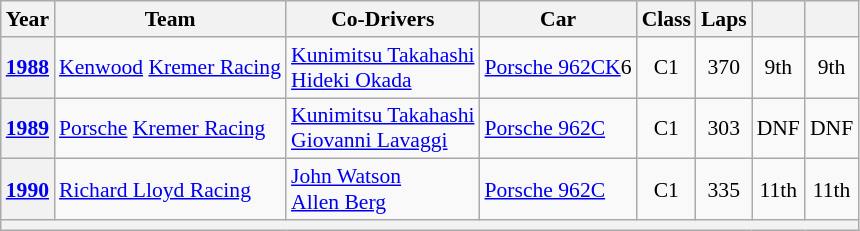<table class="wikitable" style="text-align:center; font-size:90%">
<tr>
<th>Year</th>
<th>Team</th>
<th>Co-Drivers</th>
<th>Car</th>
<th>Class</th>
<th>Laps</th>
<th></th>
<th></th>
</tr>
<tr>
<th><a href='#'>1988</a></th>
<td align="left" nowrap> <a href='#'>Kenwood</a> <a href='#'>Kremer Racing</a></td>
<td align="left" nowrap> <a href='#'>Kunimitsu Takahashi</a><br> <a href='#'>Hideki Okada</a></td>
<td align="left" nowrap><a href='#'>Porsche 962CK</a>6</td>
<td>C1</td>
<td>370</td>
<td>9th</td>
<td>9th</td>
</tr>
<tr>
<th><a href='#'>1989</a></th>
<td align="left" nowrap> <a href='#'>Porsche</a> <a href='#'>Kremer Racing</a></td>
<td align="left" nowrap> <a href='#'>Kunimitsu Takahashi</a><br> <a href='#'>Giovanni Lavaggi</a></td>
<td align="left" nowrap><a href='#'>Porsche 962C</a></td>
<td>C1</td>
<td>303</td>
<td>DNF</td>
<td>DNF</td>
</tr>
<tr>
<th><a href='#'>1990</a></th>
<td align="left" nowrap> <a href='#'>Richard Lloyd Racing</a></td>
<td align="left" nowrap> <a href='#'>John Watson</a><br> <a href='#'>Allen Berg</a></td>
<td align="left" nowrap><a href='#'>Porsche 962C</a></td>
<td>C1</td>
<td>335</td>
<td>11th</td>
<td>11th</td>
</tr>
<tr>
<th colspan="8"></th>
</tr>
</table>
